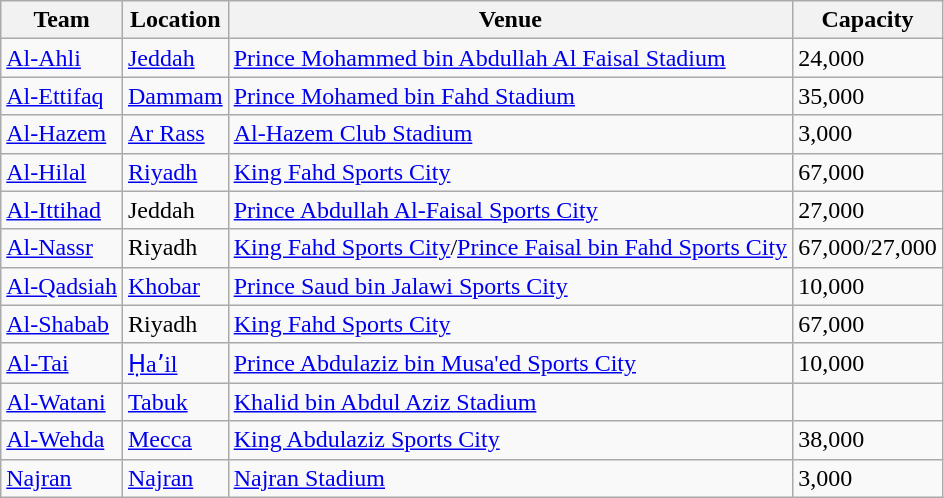<table class="wikitable sortable">
<tr>
<th>Team</th>
<th>Location</th>
<th>Venue</th>
<th>Capacity</th>
</tr>
<tr>
<td><a href='#'>Al-Ahli</a></td>
<td><a href='#'>Jeddah</a></td>
<td><a href='#'>Prince Mohammed bin Abdullah Al Faisal Stadium</a></td>
<td>24,000</td>
</tr>
<tr>
<td><a href='#'>Al-Ettifaq</a></td>
<td><a href='#'>Dammam</a></td>
<td><a href='#'>Prince Mohamed bin Fahd Stadium</a></td>
<td>35,000</td>
</tr>
<tr>
<td><a href='#'>Al-Hazem</a></td>
<td><a href='#'>Ar Rass</a></td>
<td><a href='#'>Al-Hazem Club Stadium</a></td>
<td>3,000</td>
</tr>
<tr>
<td><a href='#'>Al-Hilal</a></td>
<td><a href='#'>Riyadh</a></td>
<td><a href='#'>King Fahd Sports City</a></td>
<td>67,000</td>
</tr>
<tr>
<td><a href='#'>Al-Ittihad</a></td>
<td>Jeddah</td>
<td><a href='#'>Prince Abdullah Al-Faisal Sports City</a></td>
<td>27,000</td>
</tr>
<tr>
<td><a href='#'>Al-Nassr</a></td>
<td>Riyadh</td>
<td><a href='#'>King Fahd Sports City</a>/<a href='#'>Prince Faisal bin Fahd Sports City</a></td>
<td>67,000/27,000</td>
</tr>
<tr>
<td><a href='#'>Al-Qadsiah</a></td>
<td><a href='#'>Khobar</a></td>
<td><a href='#'>Prince Saud bin Jalawi Sports City</a></td>
<td>10,000</td>
</tr>
<tr>
<td><a href='#'>Al-Shabab</a></td>
<td>Riyadh</td>
<td><a href='#'>King Fahd Sports City</a></td>
<td>67,000</td>
</tr>
<tr>
<td><a href='#'>Al-Tai</a></td>
<td><a href='#'>Ḥaʼil</a></td>
<td><a href='#'>Prince Abdulaziz bin Musa'ed Sports City</a></td>
<td>10,000</td>
</tr>
<tr>
<td><a href='#'>Al-Watani</a></td>
<td><a href='#'>Tabuk</a></td>
<td><a href='#'>Khalid bin Abdul Aziz Stadium</a></td>
<td></td>
</tr>
<tr>
<td><a href='#'>Al-Wehda</a></td>
<td><a href='#'>Mecca</a></td>
<td><a href='#'>King Abdulaziz Sports City</a></td>
<td>38,000</td>
</tr>
<tr>
<td><a href='#'>Najran</a></td>
<td><a href='#'>Najran</a></td>
<td><a href='#'>Najran Stadium</a></td>
<td>3,000</td>
</tr>
</table>
